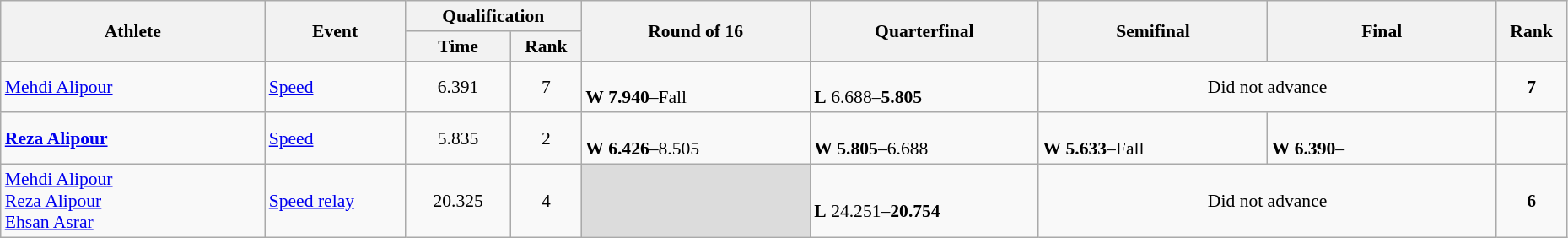<table class="wikitable" width="98%" style="text-align:center; font-size:90%">
<tr>
<th rowspan="2" width="15%">Athlete</th>
<th rowspan="2" width="8%">Event</th>
<th colspan="2" width="10%">Qualification</th>
<th rowspan="2" width="13%">Round of 16</th>
<th rowspan="2" width="13%">Quarterfinal</th>
<th rowspan="2" width="13%">Semifinal</th>
<th rowspan="2" width="13%">Final</th>
<th rowspan="2" width="4%">Rank</th>
</tr>
<tr>
<th width="6%">Time</th>
<th>Rank</th>
</tr>
<tr>
<td align="left"><a href='#'>Mehdi Alipour</a></td>
<td align="left"><a href='#'>Speed</a></td>
<td>6.391</td>
<td>7 <strong></strong></td>
<td align="left"><br><strong>W</strong> <strong>7.940</strong>–Fall</td>
<td align="left"><br><strong>L</strong> 6.688–<strong>5.805</strong></td>
<td colspan=2>Did not advance</td>
<td align=center><strong>7</strong></td>
</tr>
<tr>
<td align="left"><strong><a href='#'>Reza Alipour</a></strong></td>
<td align="left"><a href='#'>Speed</a></td>
<td>5.835</td>
<td>2 <strong></strong></td>
<td align="left"><br><strong>W</strong> <strong>6.426</strong>–8.505</td>
<td align="left"><br><strong>W</strong> <strong>5.805</strong>–6.688</td>
<td align="left"><br><strong>W</strong> <strong>5.633</strong>–Fall</td>
<td align="left"><br><strong>W</strong> <strong>6.390</strong>–</td>
<td align=center></td>
</tr>
<tr>
<td align="left"><a href='#'>Mehdi Alipour</a><br><a href='#'>Reza Alipour</a><br><a href='#'>Ehsan Asrar</a></td>
<td align="left"><a href='#'>Speed relay</a></td>
<td>20.325</td>
<td>4 <strong></strong></td>
<td bgcolor=#DCDCDC></td>
<td align="left"><br><strong>L</strong> 24.251–<strong>20.754</strong></td>
<td colspan=2>Did not advance</td>
<td align=center><strong>6</strong></td>
</tr>
</table>
